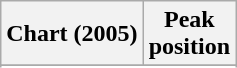<table class="wikitable plainrowheaders sortable" border="1">
<tr>
<th scope="col">Chart (2005)</th>
<th scope="col">Peak<br>position</th>
</tr>
<tr>
</tr>
<tr>
</tr>
</table>
